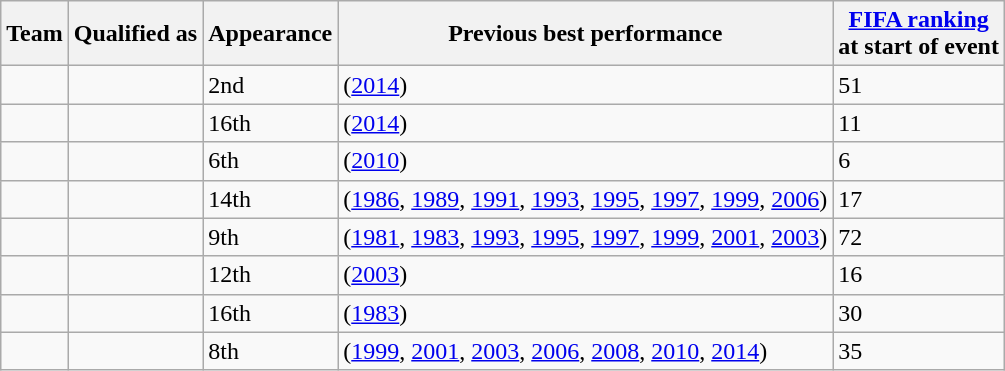<table class="wikitable sortable">
<tr>
<th>Team</th>
<th>Qualified as</th>
<th data-sort-type="number">Appearance</th>
<th>Previous best performance</th>
<th><a href='#'>FIFA ranking</a><br>at start of event</th>
</tr>
<tr>
<td></td>
<td></td>
<td>2nd</td>
<td> (<a href='#'>2014</a>)</td>
<td>51</td>
</tr>
<tr>
<td></td>
<td></td>
<td>16th</td>
<td> (<a href='#'>2014</a>)</td>
<td>11</td>
</tr>
<tr>
<td></td>
<td></td>
<td>6th</td>
<td> (<a href='#'>2010</a>)</td>
<td>6</td>
</tr>
<tr>
<td></td>
<td></td>
<td>14th</td>
<td> (<a href='#'>1986</a>, <a href='#'>1989</a>, <a href='#'>1991</a>, <a href='#'>1993</a>, <a href='#'>1995</a>, <a href='#'>1997</a>, <a href='#'>1999</a>, <a href='#'>2006</a>)</td>
<td>17</td>
</tr>
<tr>
<td></td>
<td></td>
<td>9th</td>
<td> (<a href='#'>1981</a>, <a href='#'>1983</a>, <a href='#'>1993</a>, <a href='#'>1995</a>, <a href='#'>1997</a>, <a href='#'>1999</a>, <a href='#'>2001</a>, <a href='#'>2003</a>)</td>
<td>72</td>
</tr>
<tr>
<td></td>
<td></td>
<td>12th</td>
<td> (<a href='#'>2003</a>)</td>
<td>16</td>
</tr>
<tr>
<td></td>
<td></td>
<td>16th</td>
<td> (<a href='#'>1983</a>)</td>
<td>30</td>
</tr>
<tr>
<td></td>
<td></td>
<td>8th</td>
<td> (<a href='#'>1999</a>, <a href='#'>2001</a>, <a href='#'>2003</a>, <a href='#'>2006</a>, <a href='#'>2008</a>, <a href='#'>2010</a>, <a href='#'>2014</a>)</td>
<td>35</td>
</tr>
</table>
